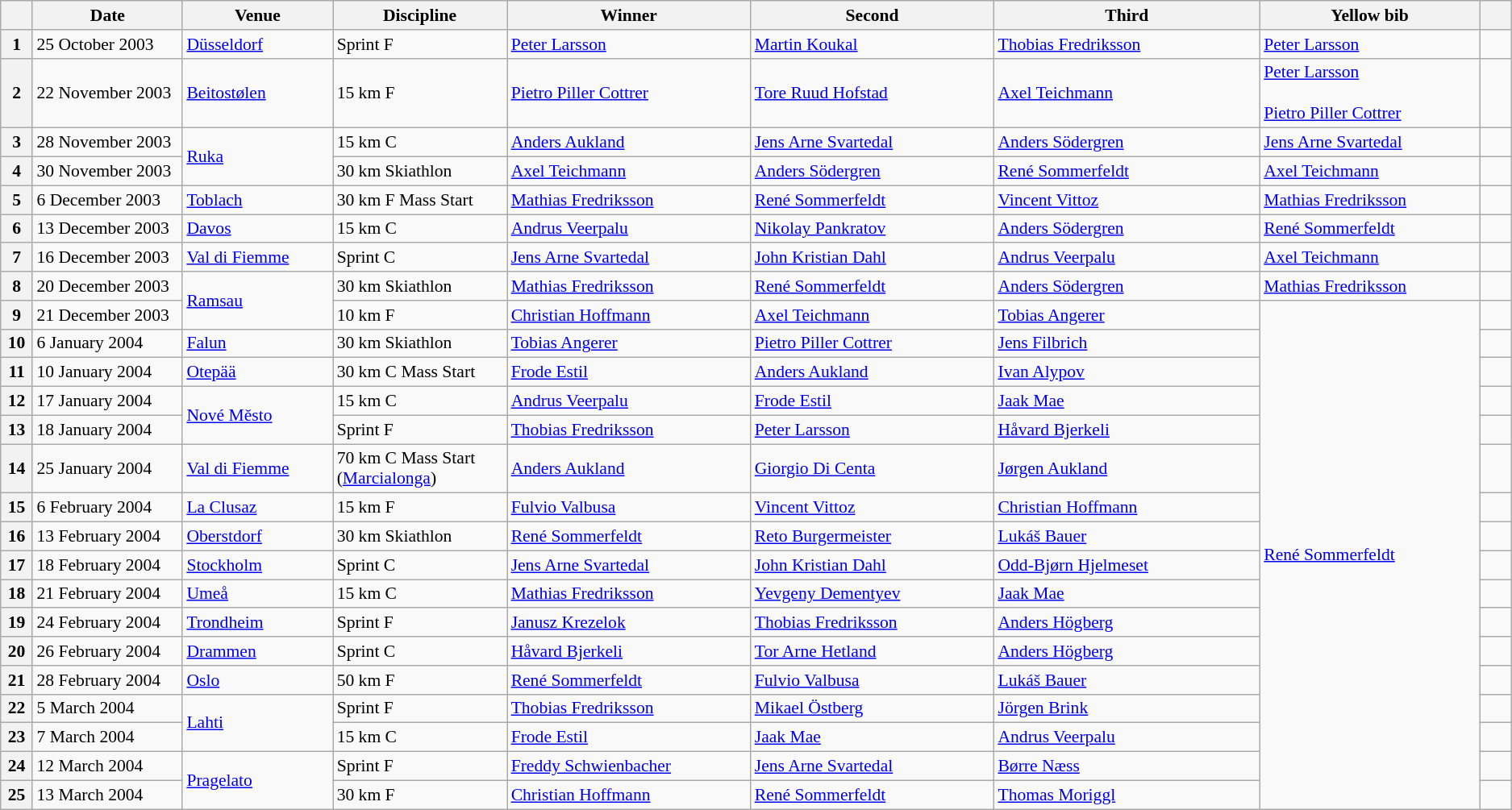<table class="wikitable" style="font-size: 90%">
<tr>
<th width="20"></th>
<th width="120">Date</th>
<th width="120">Venue</th>
<th width="140">Discipline</th>
<th width="200">Winner</th>
<th width="200">Second</th>
<th width="220">Third</th>
<th width="180">Yellow bib</th>
<th width="20"></th>
</tr>
<tr>
<th>1</th>
<td>25 October 2003</td>
<td> <a href='#'>Düsseldorf</a></td>
<td>Sprint F</td>
<td> <a href='#'>Peter Larsson</a></td>
<td> <a href='#'>Martin Koukal</a></td>
<td> <a href='#'>Thobias Fredriksson</a></td>
<td> <a href='#'>Peter Larsson</a></td>
<td></td>
</tr>
<tr>
<th>2</th>
<td>22 November 2003</td>
<td> <a href='#'>Beitostølen</a></td>
<td>15 km F</td>
<td> <a href='#'>Pietro Piller Cottrer</a></td>
<td> <a href='#'>Tore Ruud Hofstad</a></td>
<td> <a href='#'>Axel Teichmann</a></td>
<td> <a href='#'>Peter Larsson</a><br><br> <a href='#'>Pietro Piller Cottrer</a></td>
<td></td>
</tr>
<tr>
<th>3</th>
<td>28 November 2003</td>
<td rowspan="2"> <a href='#'>Ruka</a></td>
<td>15 km C</td>
<td> <a href='#'>Anders Aukland</a></td>
<td> <a href='#'>Jens Arne Svartedal</a></td>
<td> <a href='#'>Anders Södergren</a></td>
<td> <a href='#'>Jens Arne Svartedal</a></td>
<td></td>
</tr>
<tr>
<th>4</th>
<td>30 November 2003</td>
<td>30 km Skiathlon</td>
<td> <a href='#'>Axel Teichmann</a></td>
<td> <a href='#'>Anders Södergren</a></td>
<td> <a href='#'>René Sommerfeldt</a></td>
<td> <a href='#'>Axel Teichmann</a></td>
<td></td>
</tr>
<tr>
<th>5</th>
<td>6 December 2003</td>
<td> <a href='#'>Toblach</a></td>
<td>30 km F Mass Start</td>
<td> <a href='#'>Mathias Fredriksson</a></td>
<td> <a href='#'>René Sommerfeldt</a></td>
<td> <a href='#'>Vincent Vittoz</a></td>
<td> <a href='#'>Mathias Fredriksson</a></td>
<td></td>
</tr>
<tr>
<th>6</th>
<td>13 December 2003</td>
<td> <a href='#'>Davos</a></td>
<td>15 km C</td>
<td> <a href='#'>Andrus Veerpalu</a></td>
<td> <a href='#'>Nikolay Pankratov</a></td>
<td> <a href='#'>Anders Södergren</a></td>
<td> <a href='#'>René Sommerfeldt</a></td>
<td></td>
</tr>
<tr>
<th>7</th>
<td>16 December 2003</td>
<td> <a href='#'>Val di Fiemme</a></td>
<td>Sprint C</td>
<td> <a href='#'>Jens Arne Svartedal</a></td>
<td> <a href='#'>John Kristian Dahl</a></td>
<td> <a href='#'>Andrus Veerpalu</a></td>
<td> <a href='#'>Axel Teichmann</a></td>
<td></td>
</tr>
<tr>
<th>8</th>
<td>20 December 2003</td>
<td rowspan="2"> <a href='#'>Ramsau</a></td>
<td>30 km Skiathlon</td>
<td> <a href='#'>Mathias Fredriksson</a></td>
<td> <a href='#'>René Sommerfeldt</a></td>
<td> <a href='#'>Anders Södergren</a></td>
<td> <a href='#'>Mathias Fredriksson</a></td>
<td></td>
</tr>
<tr>
<th>9</th>
<td>21 December 2003</td>
<td>10 km F</td>
<td> <a href='#'>Christian Hoffmann</a></td>
<td> <a href='#'>Axel Teichmann</a></td>
<td> <a href='#'>Tobias Angerer</a></td>
<td rowspan="17"> <a href='#'>René Sommerfeldt</a></td>
<td></td>
</tr>
<tr>
<th>10</th>
<td>6 January 2004</td>
<td> <a href='#'>Falun</a></td>
<td>30 km Skiathlon</td>
<td> <a href='#'>Tobias Angerer</a></td>
<td> <a href='#'>Pietro Piller Cottrer</a></td>
<td> <a href='#'>Jens Filbrich</a></td>
<td></td>
</tr>
<tr>
<th>11</th>
<td>10 January 2004</td>
<td> <a href='#'>Otepää</a></td>
<td>30 km C Mass Start</td>
<td> <a href='#'>Frode Estil</a></td>
<td> <a href='#'>Anders Aukland</a></td>
<td> <a href='#'>Ivan Alypov</a></td>
<td></td>
</tr>
<tr>
<th>12</th>
<td>17 January 2004</td>
<td rowspan="2"> <a href='#'>Nové Město</a></td>
<td>15 km C</td>
<td> <a href='#'>Andrus Veerpalu</a></td>
<td> <a href='#'>Frode Estil</a></td>
<td> <a href='#'>Jaak Mae</a></td>
<td></td>
</tr>
<tr>
<th>13</th>
<td>18 January 2004</td>
<td>Sprint F</td>
<td> <a href='#'>Thobias Fredriksson</a></td>
<td> <a href='#'>Peter Larsson</a></td>
<td> <a href='#'>Håvard Bjerkeli</a></td>
<td></td>
</tr>
<tr>
<th>14</th>
<td>25 January 2004</td>
<td> <a href='#'>Val di Fiemme</a></td>
<td>70 km C Mass Start (<a href='#'>Marcialonga</a>)</td>
<td> <a href='#'>Anders Aukland</a></td>
<td> <a href='#'>Giorgio Di Centa</a></td>
<td> <a href='#'>Jørgen Aukland</a></td>
<td></td>
</tr>
<tr>
<th>15</th>
<td>6 February 2004</td>
<td> <a href='#'>La Clusaz</a></td>
<td>15 km F</td>
<td> <a href='#'>Fulvio Valbusa</a></td>
<td> <a href='#'>Vincent Vittoz</a></td>
<td> <a href='#'>Christian Hoffmann</a></td>
<td></td>
</tr>
<tr>
<th>16</th>
<td>13 February 2004</td>
<td> <a href='#'>Oberstdorf</a></td>
<td>30 km Skiathlon</td>
<td> <a href='#'>René Sommerfeldt</a></td>
<td> <a href='#'>Reto Burgermeister</a></td>
<td> <a href='#'>Lukáš Bauer</a></td>
<td></td>
</tr>
<tr>
<th>17</th>
<td>18 February 2004</td>
<td> <a href='#'>Stockholm</a></td>
<td>Sprint C</td>
<td> <a href='#'>Jens Arne Svartedal</a></td>
<td> <a href='#'>John Kristian Dahl</a></td>
<td> <a href='#'>Odd-Bjørn Hjelmeset</a></td>
<td></td>
</tr>
<tr>
<th>18</th>
<td>21 February 2004</td>
<td> <a href='#'>Umeå</a></td>
<td>15 km C</td>
<td> <a href='#'>Mathias Fredriksson</a></td>
<td> <a href='#'>Yevgeny Dementyev</a></td>
<td> <a href='#'>Jaak Mae</a></td>
<td></td>
</tr>
<tr>
<th>19</th>
<td>24 February 2004</td>
<td> <a href='#'>Trondheim</a></td>
<td>Sprint F</td>
<td> <a href='#'>Janusz Krezelok</a></td>
<td> <a href='#'>Thobias Fredriksson</a></td>
<td> <a href='#'>Anders Högberg</a></td>
<td></td>
</tr>
<tr>
<th>20</th>
<td>26 February 2004</td>
<td> <a href='#'>Drammen</a></td>
<td>Sprint C</td>
<td> <a href='#'>Håvard Bjerkeli</a></td>
<td> <a href='#'>Tor Arne Hetland</a></td>
<td> <a href='#'>Anders Högberg</a></td>
<td></td>
</tr>
<tr>
<th>21</th>
<td>28 February 2004</td>
<td> <a href='#'>Oslo</a></td>
<td>50 km F</td>
<td> <a href='#'>René Sommerfeldt</a></td>
<td> <a href='#'>Fulvio Valbusa</a></td>
<td> <a href='#'>Lukáš Bauer</a></td>
<td></td>
</tr>
<tr>
<th>22</th>
<td>5 March 2004</td>
<td rowspan="2"> <a href='#'>Lahti</a></td>
<td>Sprint F</td>
<td> <a href='#'>Thobias Fredriksson</a></td>
<td> <a href='#'>Mikael Östberg</a></td>
<td> <a href='#'>Jörgen Brink</a></td>
<td></td>
</tr>
<tr>
<th>23</th>
<td>7 March 2004</td>
<td>15 km C</td>
<td> <a href='#'>Frode Estil</a></td>
<td> <a href='#'>Jaak Mae</a></td>
<td> <a href='#'>Andrus Veerpalu</a></td>
<td></td>
</tr>
<tr>
<th>24</th>
<td>12 March 2004</td>
<td rowspan="2"> <a href='#'>Pragelato</a></td>
<td>Sprint F</td>
<td> <a href='#'>Freddy Schwienbacher</a></td>
<td> <a href='#'>Jens Arne Svartedal</a></td>
<td> <a href='#'>Børre Næss</a></td>
<td></td>
</tr>
<tr>
<th>25</th>
<td>13 March 2004</td>
<td>30 km F</td>
<td> <a href='#'>Christian Hoffmann</a></td>
<td> <a href='#'>René Sommerfeldt</a></td>
<td> <a href='#'>Thomas Moriggl</a></td>
<td></td>
</tr>
</table>
